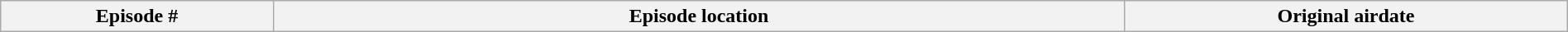<table class="wikitable plainrowheaders" style="width:100%; margin:auto;">
<tr>
<th width="8%">Episode #</th>
<th width="25%">Episode location</th>
<th width="13%">Original airdate<br></th>
</tr>
</table>
